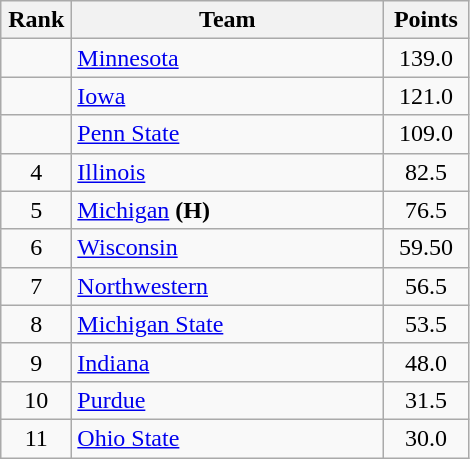<table class="wikitable" style="text-align:center">
<tr>
<th width="40">Rank</th>
<th width="200">Team</th>
<th width="50">Points</th>
</tr>
<tr>
<td></td>
<td align="left"><a href='#'>Minnesota</a></td>
<td>139.0</td>
</tr>
<tr>
<td></td>
<td align="left"><a href='#'>Iowa</a></td>
<td>121.0</td>
</tr>
<tr>
<td></td>
<td align="left"><a href='#'>Penn State</a></td>
<td>109.0</td>
</tr>
<tr>
<td>4</td>
<td align="left"><a href='#'>Illinois</a></td>
<td>82.5</td>
</tr>
<tr>
<td>5</td>
<td align="left"><a href='#'>Michigan</a> <strong>(H)</strong></td>
<td>76.5</td>
</tr>
<tr>
<td>6</td>
<td align="left"><a href='#'>Wisconsin</a></td>
<td>59.50</td>
</tr>
<tr>
<td>7</td>
<td align="left"><a href='#'>Northwestern</a></td>
<td>56.5</td>
</tr>
<tr>
<td>8</td>
<td align="left"><a href='#'>Michigan State</a></td>
<td>53.5</td>
</tr>
<tr>
<td>9</td>
<td align="left"><a href='#'>Indiana</a></td>
<td>48.0</td>
</tr>
<tr>
<td>10</td>
<td align="left"><a href='#'>Purdue</a></td>
<td>31.5</td>
</tr>
<tr>
<td>11</td>
<td align="left"><a href='#'>Ohio State</a></td>
<td>30.0</td>
</tr>
</table>
